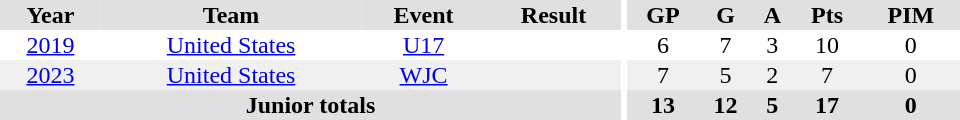<table border="0" cellpadding="1" cellspacing="0" ID="Table3" style="text-align:center; width:40em">
<tr bgcolor="#e0e0e0">
<th>Year</th>
<th>Team</th>
<th>Event</th>
<th>Result</th>
<th rowspan="99" bgcolor="#ffffff"></th>
<th>GP</th>
<th>G</th>
<th>A</th>
<th>Pts</th>
<th>PIM</th>
</tr>
<tr>
<td><a href='#'>2019</a></td>
<td><a href='#'>United States</a></td>
<td><a href='#'>U17</a></td>
<td></td>
<td>6</td>
<td>7</td>
<td>3</td>
<td>10</td>
<td>0</td>
</tr>
<tr bgcolor="#f0f0f0">
<td><a href='#'>2023</a></td>
<td><a href='#'>United States</a></td>
<td><a href='#'>WJC</a></td>
<td></td>
<td>7</td>
<td>5</td>
<td>2</td>
<td>7</td>
<td>0</td>
</tr>
<tr bgcolor="#e0e0e0">
<th colspan="4">Junior totals</th>
<th>13</th>
<th>12</th>
<th>5</th>
<th>17</th>
<th>0</th>
</tr>
</table>
